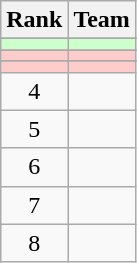<table class="wikitable" border="1">
<tr>
<th>Rank</th>
<th>Team</th>
</tr>
<tr>
</tr>
<tr bgcolor=#ccffcc>
<td align=center></td>
<td></td>
</tr>
<tr>
</tr>
<tr bgcolor=#ffcccc>
<td align=center></td>
<td></td>
</tr>
<tr>
</tr>
<tr bgcolor=#ffcccc>
<td align=center></td>
<td></td>
</tr>
<tr>
<td align=center>4</td>
<td></td>
</tr>
<tr>
<td align=center>5</td>
<td></td>
</tr>
<tr>
<td align=center>6</td>
<td></td>
</tr>
<tr>
<td align=center>7</td>
<td></td>
</tr>
<tr>
<td align=center>8</td>
<td></td>
</tr>
</table>
